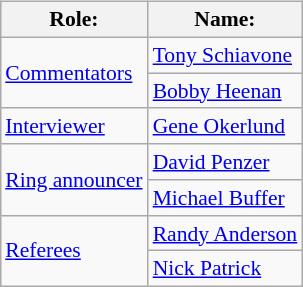<table class=wikitable style="font-size:90%; margin: 0.5em 0 0.5em 1em; float: right; clear: right;">
<tr>
<th>Role:</th>
<th>Name:</th>
</tr>
<tr>
<td rowspan=2><a href='#'>Commentators</a></td>
<td><a href='#'>Tony Schiavone</a></td>
</tr>
<tr>
<td><a href='#'>Bobby Heenan</a></td>
</tr>
<tr>
<td><a href='#'>Interviewer</a></td>
<td><a href='#'>Gene Okerlund</a></td>
</tr>
<tr>
<td rowspan=2><a href='#'>Ring announcer</a></td>
<td><a href='#'>David Penzer</a></td>
</tr>
<tr>
<td><a href='#'>Michael Buffer</a></td>
</tr>
<tr>
<td rowspan=2><a href='#'>Referees</a></td>
<td><a href='#'>Randy Anderson</a></td>
</tr>
<tr>
<td><a href='#'>Nick Patrick</a></td>
</tr>
</table>
